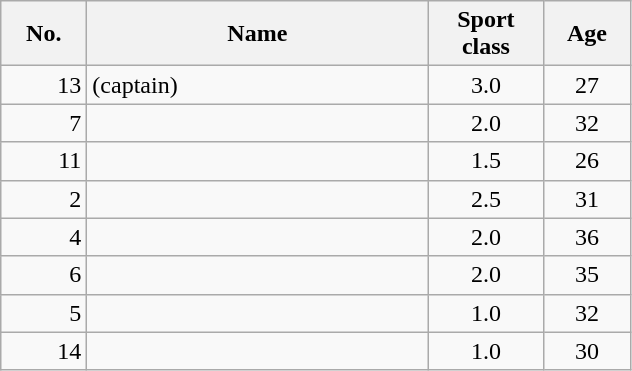<table class="wikitable sortable">
<tr>
<th width="50">No.</th>
<th width="220">Name</th>
<th width="70">Sport class</th>
<th width="50">Age</th>
</tr>
<tr>
<td align="right">13</td>
<td> (captain)</td>
<td align="center">3.0</td>
<td align="center">27</td>
</tr>
<tr>
<td align="right">7</td>
<td></td>
<td align="center">2.0</td>
<td align="center">32</td>
</tr>
<tr>
<td align="right">11</td>
<td></td>
<td align="center">1.5</td>
<td align="center">26</td>
</tr>
<tr>
<td align="right">2</td>
<td></td>
<td align="center">2.5</td>
<td align="center">31</td>
</tr>
<tr>
<td align="right">4</td>
<td></td>
<td align="center">2.0</td>
<td align="center">36</td>
</tr>
<tr>
<td align="right">6</td>
<td></td>
<td align="center">2.0</td>
<td align="center">35</td>
</tr>
<tr>
<td align="right">5</td>
<td></td>
<td align="center">1.0</td>
<td align="center">32</td>
</tr>
<tr>
<td align="right">14</td>
<td></td>
<td align="center">1.0</td>
<td align="center">30</td>
</tr>
</table>
